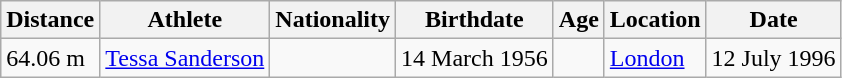<table class="wikitable">
<tr>
<th>Distance</th>
<th>Athlete</th>
<th>Nationality</th>
<th>Birthdate</th>
<th>Age</th>
<th>Location</th>
<th>Date</th>
</tr>
<tr>
<td>64.06 m</td>
<td><a href='#'>Tessa Sanderson</a></td>
<td></td>
<td>14 March 1956</td>
<td></td>
<td><a href='#'>London</a></td>
<td>12 July 1996</td>
</tr>
</table>
